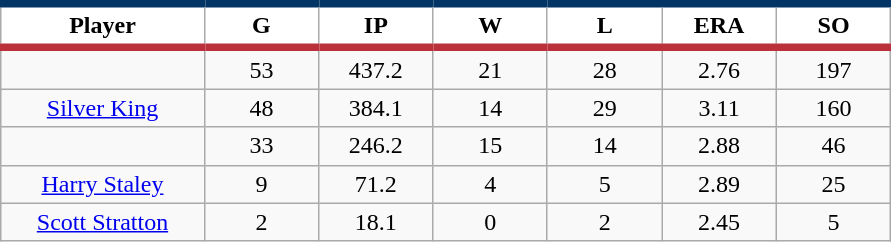<table class="wikitable sortable">
<tr>
<th style="background:#FFFFFF; border-top:#023465 5px solid; border-bottom:#ba313c 5px solid;" width="16%">Player</th>
<th style="background:#FFFFFF; border-top:#023465 5px solid; border-bottom:#ba313c 5px solid;" width="9%">G</th>
<th style="background:#FFFFFF; border-top:#023465 5px solid; border-bottom:#ba313c 5px solid;" width="9%">IP</th>
<th style="background:#FFFFFF; border-top:#023465 5px solid; border-bottom:#ba313c 5px solid;" width="9%">W</th>
<th style="background:#FFFFFF; border-top:#023465 5px solid; border-bottom:#ba313c 5px solid;" width="9%">L</th>
<th style="background:#FFFFFF; border-top:#023465 5px solid; border-bottom:#ba313c 5px solid;" width="9%">ERA</th>
<th style="background:#FFFFFF; border-top:#023465 5px solid; border-bottom:#ba313c 5px solid;" width="9%">SO</th>
</tr>
<tr align="center">
<td></td>
<td>53</td>
<td>437.2</td>
<td>21</td>
<td>28</td>
<td>2.76</td>
<td>197</td>
</tr>
<tr align="center">
<td><a href='#'>Silver King</a></td>
<td>48</td>
<td>384.1</td>
<td>14</td>
<td>29</td>
<td>3.11</td>
<td>160</td>
</tr>
<tr align=center>
<td></td>
<td>33</td>
<td>246.2</td>
<td>15</td>
<td>14</td>
<td>2.88</td>
<td>46</td>
</tr>
<tr align="center">
<td><a href='#'>Harry Staley</a></td>
<td>9</td>
<td>71.2</td>
<td>4</td>
<td>5</td>
<td>2.89</td>
<td>25</td>
</tr>
<tr align=center>
<td><a href='#'>Scott Stratton</a></td>
<td>2</td>
<td>18.1</td>
<td>0</td>
<td>2</td>
<td>2.45</td>
<td>5</td>
</tr>
</table>
